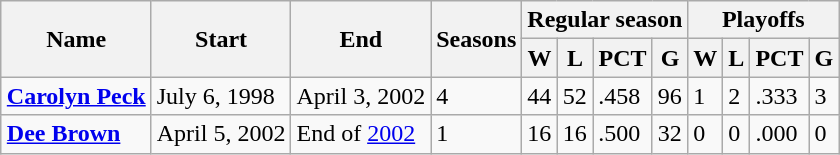<table class="wikitable" style="margin:0.2em auto;">
<tr>
<th rowspan="2">Name</th>
<th rowspan="2">Start</th>
<th rowspan="2">End</th>
<th rowspan="2">Seasons</th>
<th colspan="4">Regular season</th>
<th colspan="4">Playoffs</th>
</tr>
<tr>
<th>W</th>
<th>L</th>
<th>PCT</th>
<th>G</th>
<th>W</th>
<th>L</th>
<th>PCT</th>
<th>G</th>
</tr>
<tr>
<td><strong><a href='#'>Carolyn Peck</a></strong></td>
<td>July 6, 1998</td>
<td>April 3, 2002</td>
<td>4</td>
<td>44</td>
<td>52</td>
<td>.458</td>
<td>96</td>
<td>1</td>
<td>2</td>
<td>.333</td>
<td>3</td>
</tr>
<tr>
<td><strong><a href='#'>Dee Brown</a></strong></td>
<td>April 5, 2002</td>
<td>End of <a href='#'>2002</a></td>
<td>1</td>
<td>16</td>
<td>16</td>
<td>.500</td>
<td>32</td>
<td>0</td>
<td>0</td>
<td>.000</td>
<td>0</td>
</tr>
</table>
